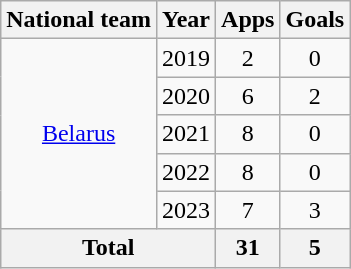<table class="wikitable" style="text-align:center">
<tr>
<th>National team</th>
<th>Year</th>
<th>Apps</th>
<th>Goals</th>
</tr>
<tr>
<td rowspan="5"><a href='#'>Belarus</a></td>
<td>2019</td>
<td>2</td>
<td>0</td>
</tr>
<tr>
<td>2020</td>
<td>6</td>
<td>2</td>
</tr>
<tr>
<td>2021</td>
<td>8</td>
<td>0</td>
</tr>
<tr>
<td>2022</td>
<td>8</td>
<td>0</td>
</tr>
<tr>
<td>2023</td>
<td>7</td>
<td>3</td>
</tr>
<tr>
<th colspan="2">Total</th>
<th>31</th>
<th>5</th>
</tr>
</table>
